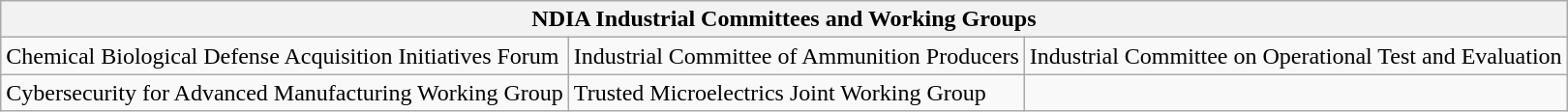<table class="wikitable">
<tr>
<th colspan="4">NDIA Industrial Committees and Working Groups</th>
</tr>
<tr>
<td>Chemical Biological Defense Acquisition Initiatives Forum</td>
<td>Industrial Committee of Ammunition Producers</td>
<td>Industrial Committee on Operational Test and Evaluation</td>
</tr>
<tr>
<td>Cybersecurity for Advanced Manufacturing Working Group</td>
<td>Trusted Microelectrics Joint Working Group</td>
</tr>
</table>
